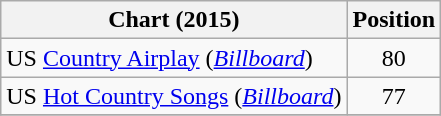<table class="wikitable sortable">
<tr>
<th scope="col">Chart (2015)</th>
<th scope="col">Position</th>
</tr>
<tr>
<td>US <a href='#'>Country Airplay</a> (<em><a href='#'>Billboard</a></em>)</td>
<td align="center">80</td>
</tr>
<tr>
<td>US <a href='#'>Hot Country Songs</a> (<em><a href='#'>Billboard</a></em>)</td>
<td align="center">77</td>
</tr>
<tr>
</tr>
</table>
